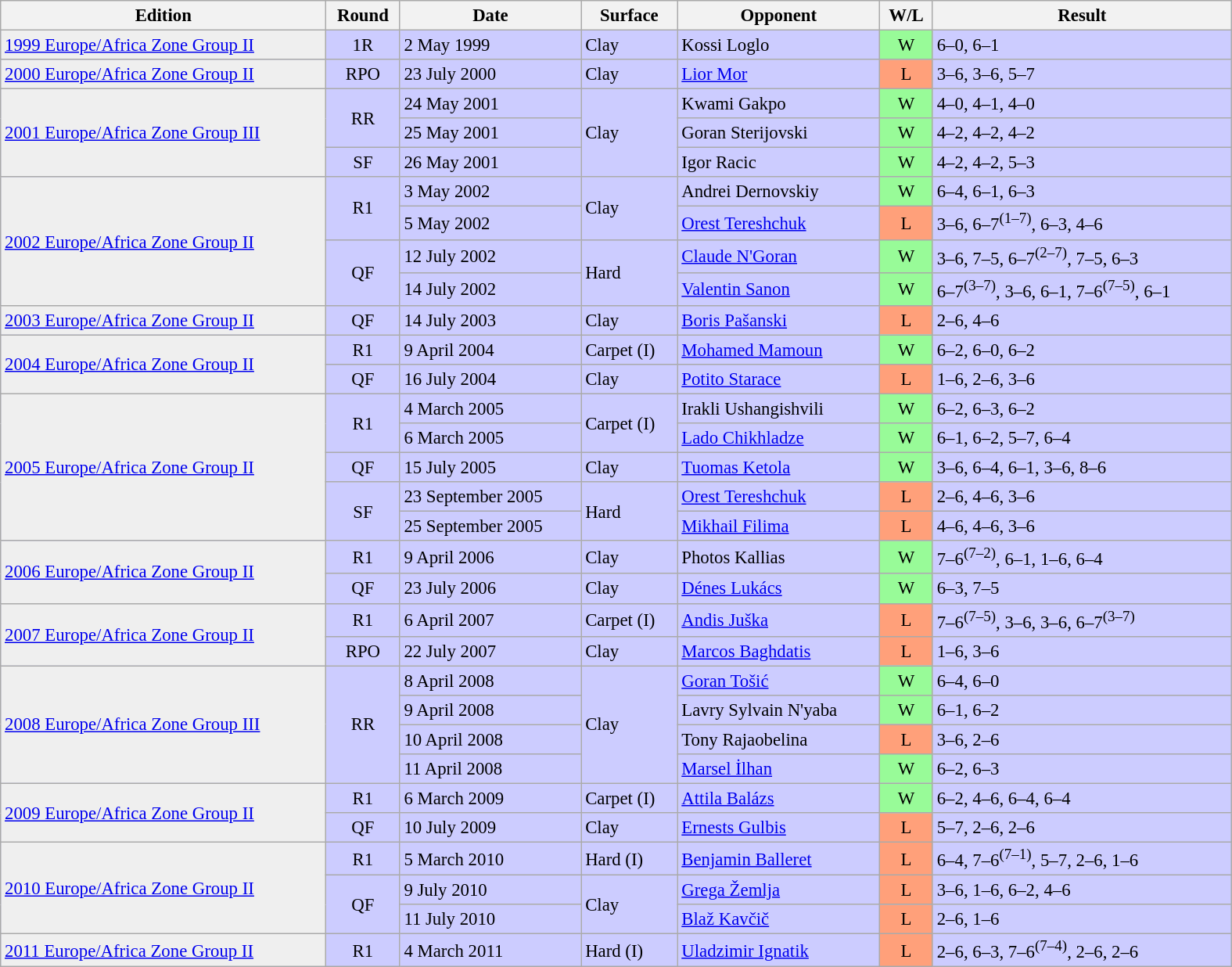<table class="wikitable" style="font-size:95%;" width="1050">
<tr>
<th>Edition</th>
<th>Round</th>
<th>Date</th>
<th>Surface</th>
<th>Opponent</th>
<th>W/L</th>
<th>Result</th>
</tr>
<tr bgcolor=#CCCCFF>
<td bgcolor=#efefef><a href='#'>1999 Europe/Africa Zone Group II</a></td>
<td align=center>1R</td>
<td>2 May 1999</td>
<td>Clay</td>
<td> Kossi Loglo</td>
<td bgcolor=#98FB98 align=center>W</td>
<td>6–0, 6–1</td>
</tr>
<tr bgcolor=#CCCCFF>
<td bgcolor=#efefef><a href='#'>2000 Europe/Africa Zone Group II</a></td>
<td align=center>RPO</td>
<td>23 July 2000</td>
<td>Clay</td>
<td> <a href='#'>Lior Mor</a></td>
<td bgcolor=#FFA07A align=center>L</td>
<td>3–6, 3–6, 5–7</td>
</tr>
<tr bgcolor=#CCCCFF>
<td bgcolor=#efefef rowspan=3><a href='#'>2001 Europe/Africa Zone Group III</a></td>
<td align=center rowspan=2>RR</td>
<td>24 May 2001</td>
<td rowspan=3>Clay</td>
<td> Kwami Gakpo</td>
<td bgcolor=#98FB98 align=center>W</td>
<td>4–0, 4–1, 4–0</td>
</tr>
<tr bgcolor=#CCCCFF>
<td>25 May 2001</td>
<td> Goran Sterijovski</td>
<td bgcolor=#98FB98 align=center>W</td>
<td>4–2, 4–2, 4–2</td>
</tr>
<tr bgcolor=#CCCCFF>
<td align=center>SF</td>
<td>26 May 2001</td>
<td> Igor Racic</td>
<td bgcolor=#98FB98 align=center>W</td>
<td>4–2, 4–2, 5–3</td>
</tr>
<tr bgcolor=#CCCCFF>
<td bgcolor=#efefef rowspan=4><a href='#'>2002 Europe/Africa Zone Group II</a></td>
<td align=center rowspan=2>R1</td>
<td>3 May 2002</td>
<td rowspan=2>Clay</td>
<td> Andrei Dernovskiy</td>
<td bgcolor=#98FB98 align=center>W</td>
<td>6–4, 6–1, 6–3</td>
</tr>
<tr bgcolor=#CCCCFF>
<td>5 May 2002</td>
<td> <a href='#'>Orest Tereshchuk</a></td>
<td bgcolor=#FFA07A align=center>L</td>
<td>3–6, 6–7<sup>(1–7)</sup>, 6–3, 4–6</td>
</tr>
<tr bgcolor=#CCCCFF>
<td align=center rowspan=2>QF</td>
<td>12 July 2002</td>
<td rowspan=2>Hard</td>
<td> <a href='#'>Claude N'Goran</a></td>
<td bgcolor=#98FB98 align=center>W</td>
<td>3–6, 7–5, 6–7<sup>(2–7)</sup>, 7–5, 6–3</td>
</tr>
<tr bgcolor=#CCCCFF>
<td>14 July 2002</td>
<td> <a href='#'>Valentin Sanon</a></td>
<td bgcolor=#98FB98 align=center>W</td>
<td>6–7<sup>(3–7)</sup>, 3–6, 6–1, 7–6<sup>(7–5)</sup>, 6–1</td>
</tr>
<tr bgcolor=#CCCCFF>
<td bgcolor=#efefef><a href='#'>2003 Europe/Africa Zone Group II</a></td>
<td align=center>QF</td>
<td>14 July 2003</td>
<td>Clay</td>
<td> <a href='#'>Boris Pašanski</a></td>
<td bgcolor=#FFA07A align=center>L</td>
<td>2–6, 4–6</td>
</tr>
<tr bgcolor=#CCCCFF>
<td bgcolor=#efefef rowspan=2><a href='#'>2004 Europe/Africa Zone Group II</a></td>
<td align=center>R1</td>
<td>9 April 2004</td>
<td>Carpet (I)</td>
<td> <a href='#'>Mohamed Mamoun</a></td>
<td bgcolor=#98FB98 align=center>W</td>
<td>6–2, 6–0, 6–2</td>
</tr>
<tr bgcolor=#CCCCFF>
<td align=center>QF</td>
<td>16 July 2004</td>
<td>Clay</td>
<td> <a href='#'>Potito Starace</a></td>
<td bgcolor=#FFA07A align=center>L</td>
<td>1–6, 2–6, 3–6</td>
</tr>
<tr bgcolor=#CCCCFF>
<td bgcolor=#efefef rowspan=5><a href='#'>2005 Europe/Africa Zone Group II</a></td>
<td align=center rowspan=2>R1</td>
<td>4 March 2005</td>
<td rowspan=2>Carpet (I)</td>
<td> Irakli Ushangishvili</td>
<td bgcolor=#98FB98 align=center>W</td>
<td>6–2, 6–3, 6–2</td>
</tr>
<tr bgcolor=#CCCCFF>
<td>6 March 2005</td>
<td> <a href='#'>Lado Chikhladze</a></td>
<td bgcolor=#98FB98 align=center>W</td>
<td>6–1, 6–2, 5–7, 6–4</td>
</tr>
<tr bgcolor=#CCCCFF>
<td align=center>QF</td>
<td>15 July 2005</td>
<td>Clay</td>
<td> <a href='#'>Tuomas Ketola</a></td>
<td bgcolor=#98FB98 align=center>W</td>
<td>3–6, 6–4, 6–1, 3–6, 8–6</td>
</tr>
<tr bgcolor=#CCCCFF>
<td align=center rowspan=2>SF</td>
<td>23 September 2005</td>
<td rowspan=2>Hard</td>
<td> <a href='#'>Orest Tereshchuk</a></td>
<td bgcolor=#FFA07A align=center>L</td>
<td>2–6, 4–6, 3–6</td>
</tr>
<tr bgcolor=#CCCCFF>
<td>25 September 2005</td>
<td> <a href='#'>Mikhail Filima</a></td>
<td bgcolor=#FFA07A align=center>L</td>
<td>4–6, 4–6, 3–6</td>
</tr>
<tr bgcolor=#CCCCFF>
<td bgcolor=#efefef rowspan=2><a href='#'>2006 Europe/Africa Zone Group II</a></td>
<td align=center>R1</td>
<td>9 April 2006</td>
<td>Clay</td>
<td> Photos Kallias</td>
<td bgcolor=#98FB98 align=center>W</td>
<td>7–6<sup>(7–2)</sup>, 6–1, 1–6, 6–4</td>
</tr>
<tr bgcolor=#CCCCFF>
<td align=center>QF</td>
<td>23 July 2006</td>
<td>Clay</td>
<td> <a href='#'>Dénes Lukács</a></td>
<td bgcolor=#98FB98 align=center>W</td>
<td>6–3, 7–5</td>
</tr>
<tr bgcolor=#CCCCFF>
<td bgcolor=#efefef rowspan=2><a href='#'>2007 Europe/Africa Zone Group II</a></td>
<td align=center>R1</td>
<td>6 April 2007</td>
<td>Carpet (I)</td>
<td> <a href='#'>Andis Juška</a></td>
<td bgcolor=#FFA07A align=center>L</td>
<td>7–6<sup>(7–5)</sup>, 3–6, 3–6, 6–7<sup>(3–7)</sup></td>
</tr>
<tr bgcolor=#CCCCFF>
<td align=center>RPO</td>
<td>22 July 2007</td>
<td>Clay</td>
<td> <a href='#'>Marcos Baghdatis</a></td>
<td bgcolor=#FFA07A align=center>L</td>
<td>1–6, 3–6</td>
</tr>
<tr bgcolor=#CCCCFF>
<td bgcolor=#efefef rowspan=4><a href='#'>2008 Europe/Africa Zone Group III</a></td>
<td align=center rowspan=4>RR</td>
<td>8 April 2008</td>
<td rowspan=4>Clay</td>
<td> <a href='#'>Goran Tošić</a></td>
<td bgcolor=#98FB98 align=center>W</td>
<td>6–4, 6–0</td>
</tr>
<tr bgcolor=#CCCCFF>
<td>9 April 2008</td>
<td> Lavry Sylvain N'yaba</td>
<td bgcolor=#98FB98 align=center>W</td>
<td>6–1, 6–2</td>
</tr>
<tr bgcolor=#CCCCFF>
<td>10 April 2008</td>
<td> Tony Rajaobelina</td>
<td bgcolor=#FFA07A align=center>L</td>
<td>3–6, 2–6</td>
</tr>
<tr bgcolor=#CCCCFF>
<td>11 April 2008</td>
<td> <a href='#'>Marsel İlhan</a></td>
<td bgcolor=#98FB98 align=center>W</td>
<td>6–2, 6–3</td>
</tr>
<tr bgcolor=#CCCCFF>
<td bgcolor=#efefef rowspan=2><a href='#'>2009 Europe/Africa Zone Group II</a></td>
<td align=center>R1</td>
<td>6 March 2009</td>
<td>Carpet (I)</td>
<td> <a href='#'>Attila Balázs</a></td>
<td bgcolor=#98FB98 align=center>W</td>
<td>6–2, 4–6, 6–4, 6–4</td>
</tr>
<tr bgcolor=#CCCCFF>
<td align=center>QF</td>
<td>10 July 2009</td>
<td>Clay</td>
<td> <a href='#'>Ernests Gulbis</a></td>
<td bgcolor=#FFA07A align=center>L</td>
<td>5–7, 2–6, 2–6</td>
</tr>
<tr bgcolor=#CCCCFF>
<td bgcolor=#efefef rowspan=3><a href='#'>2010 Europe/Africa Zone Group II</a></td>
<td align=center>R1</td>
<td>5 March 2010</td>
<td>Hard (I)</td>
<td> <a href='#'>Benjamin Balleret</a></td>
<td bgcolor=#FFA07A align=center>L</td>
<td>6–4, 7–6<sup>(7–1)</sup>, 5–7, 2–6, 1–6</td>
</tr>
<tr bgcolor=#CCCCFF>
<td align=center rowspan=2>QF</td>
<td>9 July 2010</td>
<td rowspan=2>Clay</td>
<td> <a href='#'>Grega Žemlja</a></td>
<td bgcolor=#FFA07A align=center>L</td>
<td>3–6, 1–6, 6–2, 4–6</td>
</tr>
<tr bgcolor=#CCCCFF>
<td>11 July 2010</td>
<td> <a href='#'>Blaž Kavčič</a></td>
<td bgcolor=#FFA07A align=center>L</td>
<td>2–6, 1–6</td>
</tr>
<tr bgcolor=#CCCCFF>
<td bgcolor=#efefef><a href='#'>2011 Europe/Africa Zone Group II</a></td>
<td align=center>R1</td>
<td>4 March 2011</td>
<td>Hard (I)</td>
<td> <a href='#'>Uladzimir Ignatik</a></td>
<td bgcolor=#FFA07A align=center>L</td>
<td>2–6, 6–3, 7–6<sup>(7–4)</sup>, 2–6, 2–6</td>
</tr>
</table>
